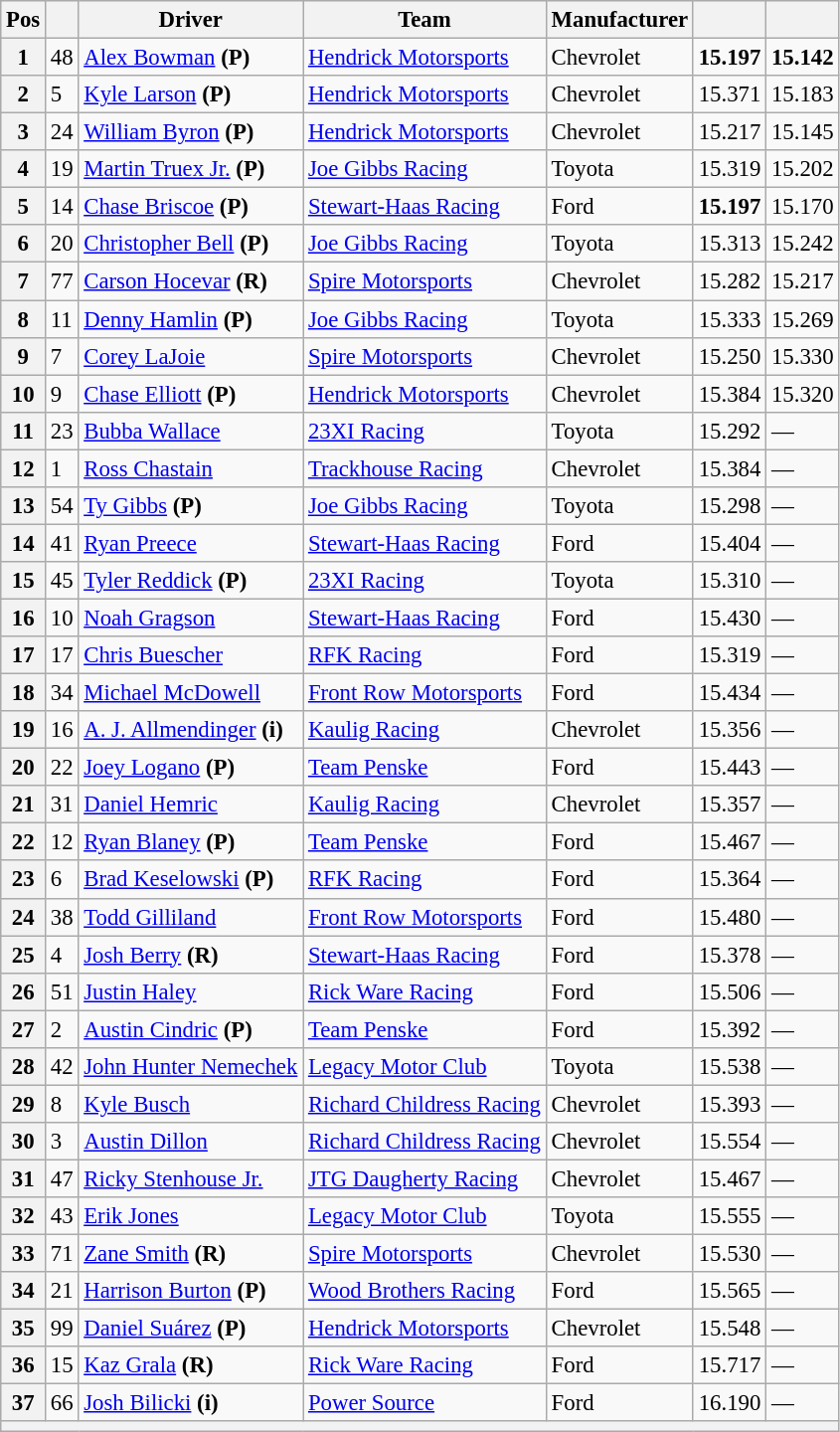<table class="wikitable" style="font-size:95%">
<tr>
<th>Pos</th>
<th></th>
<th>Driver</th>
<th>Team</th>
<th>Manufacturer</th>
<th></th>
<th></th>
</tr>
<tr>
<th>1</th>
<td>48</td>
<td><a href='#'>Alex Bowman</a> <strong>(P)</strong></td>
<td><a href='#'>Hendrick Motorsports</a></td>
<td>Chevrolet</td>
<td><strong>15.197</strong></td>
<td><strong>15.142</strong></td>
</tr>
<tr>
<th>2</th>
<td>5</td>
<td><a href='#'>Kyle Larson</a> <strong>(P)</strong></td>
<td><a href='#'>Hendrick Motorsports</a></td>
<td>Chevrolet</td>
<td>15.371</td>
<td>15.183</td>
</tr>
<tr>
<th>3</th>
<td>24</td>
<td><a href='#'>William Byron</a> <strong>(P)</strong></td>
<td><a href='#'>Hendrick Motorsports</a></td>
<td>Chevrolet</td>
<td>15.217</td>
<td>15.145</td>
</tr>
<tr>
<th>4</th>
<td>19</td>
<td><a href='#'>Martin Truex Jr.</a> <strong>(P)</strong></td>
<td><a href='#'>Joe Gibbs Racing</a></td>
<td>Toyota</td>
<td>15.319</td>
<td>15.202</td>
</tr>
<tr>
<th>5</th>
<td>14</td>
<td><a href='#'>Chase Briscoe</a> <strong>(P)</strong></td>
<td><a href='#'>Stewart-Haas Racing</a></td>
<td>Ford</td>
<td><strong>15.197</strong></td>
<td>15.170</td>
</tr>
<tr>
<th>6</th>
<td>20</td>
<td><a href='#'>Christopher Bell</a> <strong>(P)</strong></td>
<td><a href='#'>Joe Gibbs Racing</a></td>
<td>Toyota</td>
<td>15.313</td>
<td>15.242</td>
</tr>
<tr>
<th>7</th>
<td>77</td>
<td><a href='#'>Carson Hocevar</a> <strong>(R)</strong></td>
<td><a href='#'>Spire Motorsports</a></td>
<td>Chevrolet</td>
<td>15.282</td>
<td>15.217</td>
</tr>
<tr>
<th>8</th>
<td>11</td>
<td><a href='#'>Denny Hamlin</a> <strong>(P)</strong></td>
<td><a href='#'>Joe Gibbs Racing</a></td>
<td>Toyota</td>
<td>15.333</td>
<td>15.269</td>
</tr>
<tr>
<th>9</th>
<td>7</td>
<td><a href='#'>Corey LaJoie</a></td>
<td><a href='#'>Spire Motorsports</a></td>
<td>Chevrolet</td>
<td>15.250</td>
<td>15.330</td>
</tr>
<tr>
<th>10</th>
<td>9</td>
<td><a href='#'>Chase Elliott</a> <strong>(P)</strong></td>
<td><a href='#'>Hendrick Motorsports</a></td>
<td>Chevrolet</td>
<td>15.384</td>
<td>15.320</td>
</tr>
<tr>
<th>11</th>
<td>23</td>
<td><a href='#'>Bubba Wallace</a></td>
<td><a href='#'>23XI Racing</a></td>
<td>Toyota</td>
<td>15.292</td>
<td>—</td>
</tr>
<tr>
<th>12</th>
<td>1</td>
<td><a href='#'>Ross Chastain</a></td>
<td><a href='#'>Trackhouse Racing</a></td>
<td>Chevrolet</td>
<td>15.384</td>
<td>—</td>
</tr>
<tr>
<th>13</th>
<td>54</td>
<td><a href='#'>Ty Gibbs</a> <strong>(P)</strong></td>
<td><a href='#'>Joe Gibbs Racing</a></td>
<td>Toyota</td>
<td>15.298</td>
<td>—</td>
</tr>
<tr>
<th>14</th>
<td>41</td>
<td><a href='#'>Ryan Preece</a></td>
<td><a href='#'>Stewart-Haas Racing</a></td>
<td>Ford</td>
<td>15.404</td>
<td>—</td>
</tr>
<tr>
<th>15</th>
<td>45</td>
<td><a href='#'>Tyler Reddick</a> <strong>(P)</strong></td>
<td><a href='#'>23XI Racing</a></td>
<td>Toyota</td>
<td>15.310</td>
<td>—</td>
</tr>
<tr>
<th>16</th>
<td>10</td>
<td><a href='#'>Noah Gragson</a></td>
<td><a href='#'>Stewart-Haas Racing</a></td>
<td>Ford</td>
<td>15.430</td>
<td>—</td>
</tr>
<tr>
<th>17</th>
<td>17</td>
<td><a href='#'>Chris Buescher</a></td>
<td><a href='#'>RFK Racing</a></td>
<td>Ford</td>
<td>15.319</td>
<td>—</td>
</tr>
<tr>
<th>18</th>
<td>34</td>
<td><a href='#'>Michael McDowell</a></td>
<td><a href='#'>Front Row Motorsports</a></td>
<td>Ford</td>
<td>15.434</td>
<td>—</td>
</tr>
<tr>
<th>19</th>
<td>16</td>
<td><a href='#'>A. J. Allmendinger</a> <strong>(i)</strong></td>
<td><a href='#'>Kaulig Racing</a></td>
<td>Chevrolet</td>
<td>15.356</td>
<td>—</td>
</tr>
<tr>
<th>20</th>
<td>22</td>
<td><a href='#'>Joey Logano</a> <strong>(P)</strong></td>
<td><a href='#'>Team Penske</a></td>
<td>Ford</td>
<td>15.443</td>
<td>—</td>
</tr>
<tr>
<th>21</th>
<td>31</td>
<td><a href='#'>Daniel Hemric</a></td>
<td><a href='#'>Kaulig Racing</a></td>
<td>Chevrolet</td>
<td>15.357</td>
<td>—</td>
</tr>
<tr>
<th>22</th>
<td>12</td>
<td><a href='#'>Ryan Blaney</a> <strong>(P)</strong></td>
<td><a href='#'>Team Penske</a></td>
<td>Ford</td>
<td>15.467</td>
<td>—</td>
</tr>
<tr>
<th>23</th>
<td>6</td>
<td><a href='#'>Brad Keselowski</a> <strong>(P)</strong></td>
<td><a href='#'>RFK Racing</a></td>
<td>Ford</td>
<td>15.364</td>
<td>—</td>
</tr>
<tr>
<th>24</th>
<td>38</td>
<td><a href='#'>Todd Gilliland</a></td>
<td><a href='#'>Front Row Motorsports</a></td>
<td>Ford</td>
<td>15.480</td>
<td>—</td>
</tr>
<tr>
<th>25</th>
<td>4</td>
<td><a href='#'>Josh Berry</a> <strong>(R)</strong></td>
<td><a href='#'>Stewart-Haas Racing</a></td>
<td>Ford</td>
<td>15.378</td>
<td>—</td>
</tr>
<tr>
<th>26</th>
<td>51</td>
<td><a href='#'>Justin Haley</a></td>
<td><a href='#'>Rick Ware Racing</a></td>
<td>Ford</td>
<td>15.506</td>
<td>—</td>
</tr>
<tr>
<th>27</th>
<td>2</td>
<td><a href='#'>Austin Cindric</a> <strong>(P)</strong></td>
<td><a href='#'>Team Penske</a></td>
<td>Ford</td>
<td>15.392</td>
<td>—</td>
</tr>
<tr>
<th>28</th>
<td>42</td>
<td><a href='#'>John Hunter Nemechek</a></td>
<td><a href='#'>Legacy Motor Club</a></td>
<td>Toyota</td>
<td>15.538</td>
<td>—</td>
</tr>
<tr>
<th>29</th>
<td>8</td>
<td><a href='#'>Kyle Busch</a></td>
<td><a href='#'>Richard Childress Racing</a></td>
<td>Chevrolet</td>
<td>15.393</td>
<td>—</td>
</tr>
<tr>
<th>30</th>
<td>3</td>
<td><a href='#'>Austin Dillon</a></td>
<td><a href='#'>Richard Childress Racing</a></td>
<td>Chevrolet</td>
<td>15.554</td>
<td>—</td>
</tr>
<tr>
<th>31</th>
<td>47</td>
<td><a href='#'>Ricky Stenhouse Jr.</a></td>
<td><a href='#'>JTG Daugherty Racing</a></td>
<td>Chevrolet</td>
<td>15.467</td>
<td>—</td>
</tr>
<tr>
<th>32</th>
<td>43</td>
<td><a href='#'>Erik Jones</a></td>
<td><a href='#'>Legacy Motor Club</a></td>
<td>Toyota</td>
<td>15.555</td>
<td>—</td>
</tr>
<tr>
<th>33</th>
<td>71</td>
<td><a href='#'>Zane Smith</a> <strong>(R)</strong></td>
<td><a href='#'>Spire Motorsports</a></td>
<td>Chevrolet</td>
<td>15.530</td>
<td>—</td>
</tr>
<tr>
<th>34</th>
<td>21</td>
<td><a href='#'>Harrison Burton</a> <strong>(P)</strong></td>
<td><a href='#'>Wood Brothers Racing</a></td>
<td>Ford</td>
<td>15.565</td>
<td>—</td>
</tr>
<tr>
<th>35</th>
<td>99</td>
<td><a href='#'>Daniel Suárez</a> <strong>(P)</strong></td>
<td><a href='#'>Hendrick Motorsports</a></td>
<td>Chevrolet</td>
<td>15.548</td>
<td>—</td>
</tr>
<tr>
<th>36</th>
<td>15</td>
<td><a href='#'>Kaz Grala</a> <strong>(R)</strong></td>
<td><a href='#'>Rick Ware Racing</a></td>
<td>Ford</td>
<td>15.717</td>
<td>—</td>
</tr>
<tr>
<th>37</th>
<td>66</td>
<td><a href='#'>Josh Bilicki</a> <strong>(i)</strong></td>
<td><a href='#'>Power Source</a></td>
<td>Ford</td>
<td>16.190</td>
<td>—</td>
</tr>
<tr>
<th colspan="7"></th>
</tr>
</table>
